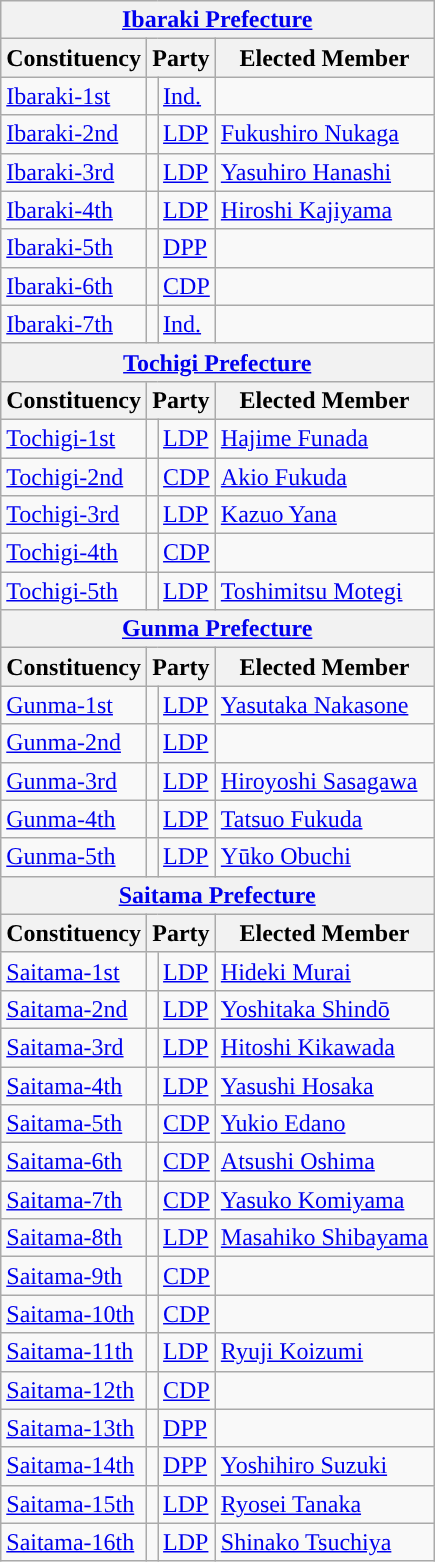<table class="wikitable">
<tr>
<th colspan=4><a href='#'>Ibaraki Prefecture</a></th>
</tr>
<tr>
<th>Constituency</th>
<th colspan=2>Party</th>
<th>Elected Member</th>
</tr>
<tr>
<td><a href='#'>Ibaraki-1st</a></td>
<td style="background:"></td>
<td><a href='#'>Ind.</a></td>
<td></td>
</tr>
<tr>
<td><a href='#'>Ibaraki-2nd</a></td>
<td style="background:"></td>
<td><a href='#'>LDP</a></td>
<td><a href='#'>Fukushiro Nukaga</a></td>
</tr>
<tr>
<td><a href='#'>Ibaraki-3rd</a></td>
<td style="background:"></td>
<td><a href='#'>LDP</a></td>
<td><a href='#'>Yasuhiro Hanashi</a></td>
</tr>
<tr>
<td><a href='#'>Ibaraki-4th</a></td>
<td style="background:"></td>
<td><a href='#'>LDP</a></td>
<td><a href='#'>Hiroshi Kajiyama</a></td>
</tr>
<tr>
<td><a href='#'>Ibaraki-5th</a></td>
<td style="background:"></td>
<td><a href='#'>DPP</a></td>
<td></td>
</tr>
<tr>
<td><a href='#'>Ibaraki-6th</a></td>
<td style="background:"></td>
<td><a href='#'>CDP</a></td>
<td></td>
</tr>
<tr>
<td><a href='#'>Ibaraki-7th</a></td>
<td style="background:"></td>
<td><a href='#'>Ind.</a></td>
<td></td>
</tr>
<tr>
<th colspan=4><a href='#'>Tochigi Prefecture</a></th>
</tr>
<tr>
<th>Constituency</th>
<th colspan=2>Party</th>
<th>Elected Member</th>
</tr>
<tr>
<td><a href='#'>Tochigi-1st</a></td>
<td style="background:"></td>
<td><a href='#'>LDP</a></td>
<td><a href='#'>Hajime Funada</a></td>
</tr>
<tr>
<td><a href='#'>Tochigi-2nd</a></td>
<td style="background:"></td>
<td><a href='#'>CDP</a></td>
<td><a href='#'>Akio Fukuda</a></td>
</tr>
<tr>
<td><a href='#'>Tochigi-3rd</a></td>
<td style="background:"></td>
<td><a href='#'>LDP</a></td>
<td><a href='#'>Kazuo Yana</a></td>
</tr>
<tr>
<td><a href='#'>Tochigi-4th</a></td>
<td style="background:"></td>
<td><a href='#'>CDP</a></td>
<td></td>
</tr>
<tr>
<td><a href='#'>Tochigi-5th</a></td>
<td style="background:"></td>
<td><a href='#'>LDP</a></td>
<td><a href='#'>Toshimitsu Motegi</a></td>
</tr>
<tr>
<th colspan=4><a href='#'>Gunma Prefecture</a></th>
</tr>
<tr>
<th>Constituency</th>
<th colspan=2>Party</th>
<th>Elected Member</th>
</tr>
<tr>
<td><a href='#'>Gunma-1st</a></td>
<td style="background:"></td>
<td><a href='#'>LDP</a></td>
<td><a href='#'>Yasutaka Nakasone</a></td>
</tr>
<tr>
<td><a href='#'>Gunma-2nd</a></td>
<td style="background:"></td>
<td><a href='#'>LDP</a></td>
<td></td>
</tr>
<tr>
<td><a href='#'>Gunma-3rd</a></td>
<td style="background:"></td>
<td><a href='#'>LDP</a></td>
<td><a href='#'>Hiroyoshi Sasagawa</a></td>
</tr>
<tr>
<td><a href='#'>Gunma-4th</a></td>
<td style="background:"></td>
<td><a href='#'>LDP</a></td>
<td><a href='#'>Tatsuo Fukuda</a></td>
</tr>
<tr>
<td><a href='#'>Gunma-5th</a></td>
<td style="background:"></td>
<td><a href='#'>LDP</a></td>
<td><a href='#'>Yūko Obuchi</a></td>
</tr>
<tr>
<th colspan=4><a href='#'>Saitama Prefecture</a></th>
</tr>
<tr>
<th>Constituency</th>
<th colspan=2>Party</th>
<th>Elected Member</th>
</tr>
<tr>
<td><a href='#'>Saitama-1st</a></td>
<td style="background:"></td>
<td><a href='#'>LDP</a></td>
<td><a href='#'>Hideki Murai</a></td>
</tr>
<tr>
<td><a href='#'>Saitama-2nd</a></td>
<td style="background:"></td>
<td><a href='#'>LDP</a></td>
<td><a href='#'>Yoshitaka Shindō</a></td>
</tr>
<tr>
<td><a href='#'>Saitama-3rd</a></td>
<td style="background:"></td>
<td><a href='#'>LDP</a></td>
<td><a href='#'>Hitoshi Kikawada</a></td>
</tr>
<tr>
<td><a href='#'>Saitama-4th</a></td>
<td style="background:"></td>
<td><a href='#'>LDP</a></td>
<td><a href='#'>Yasushi Hosaka</a></td>
</tr>
<tr>
<td><a href='#'>Saitama-5th</a></td>
<td style="background:"></td>
<td><a href='#'>CDP</a></td>
<td><a href='#'>Yukio Edano</a></td>
</tr>
<tr>
<td><a href='#'>Saitama-6th</a></td>
<td style="background:"></td>
<td><a href='#'>CDP</a></td>
<td><a href='#'>Atsushi Oshima</a></td>
</tr>
<tr>
<td><a href='#'>Saitama-7th</a></td>
<td style="background:"></td>
<td><a href='#'>CDP</a></td>
<td><a href='#'>Yasuko Komiyama</a></td>
</tr>
<tr>
<td><a href='#'>Saitama-8th</a></td>
<td style="background:"></td>
<td><a href='#'>LDP</a></td>
<td><a href='#'>Masahiko Shibayama</a></td>
</tr>
<tr>
<td><a href='#'>Saitama-9th</a></td>
<td style="background:"></td>
<td><a href='#'>CDP</a></td>
<td></td>
</tr>
<tr>
<td><a href='#'>Saitama-10th</a></td>
<td style="background:"></td>
<td><a href='#'>CDP</a></td>
<td></td>
</tr>
<tr>
<td><a href='#'>Saitama-11th</a></td>
<td style="background:"></td>
<td><a href='#'>LDP</a></td>
<td><a href='#'>Ryuji Koizumi</a></td>
</tr>
<tr>
<td><a href='#'>Saitama-12th</a></td>
<td style="background:"></td>
<td><a href='#'>CDP</a></td>
<td></td>
</tr>
<tr>
<td><a href='#'>Saitama-13th</a></td>
<td style="background:"></td>
<td><a href='#'>DPP</a></td>
<td></td>
</tr>
<tr>
<td><a href='#'>Saitama-14th</a></td>
<td style="background:"></td>
<td><a href='#'>DPP</a></td>
<td><a href='#'>Yoshihiro Suzuki</a></td>
</tr>
<tr>
<td><a href='#'>Saitama-15th</a></td>
<td style="background:"></td>
<td><a href='#'>LDP</a></td>
<td><a href='#'>Ryosei Tanaka</a></td>
</tr>
<tr>
<td><a href='#'>Saitama-16th</a></td>
<td style="background:"></td>
<td><a href='#'>LDP</a></td>
<td><a href='#'>Shinako Tsuchiya</a></td>
</tr>
</table>
